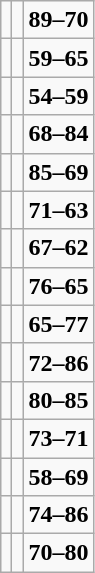<table class="wikitable">
<tr>
<td></td>
<td></td>
<td><strong>89–70</strong></td>
</tr>
<tr>
<td></td>
<td></td>
<td><strong>59–65</strong></td>
</tr>
<tr>
<td></td>
<td></td>
<td><strong>54–59</strong></td>
</tr>
<tr>
<td></td>
<td></td>
<td><strong>68–84</strong></td>
</tr>
<tr>
<td></td>
<td></td>
<td><strong>85–69</strong></td>
</tr>
<tr>
<td></td>
<td></td>
<td><strong>71–63</strong></td>
</tr>
<tr>
<td></td>
<td></td>
<td><strong>67–62</strong></td>
</tr>
<tr>
<td></td>
<td></td>
<td><strong>76–65</strong></td>
</tr>
<tr>
<td></td>
<td></td>
<td><strong>65–77</strong></td>
</tr>
<tr>
<td></td>
<td></td>
<td><strong>72–86</strong></td>
</tr>
<tr>
<td></td>
<td></td>
<td><strong>80–85</strong></td>
</tr>
<tr>
<td></td>
<td></td>
<td><strong>73–71</strong></td>
</tr>
<tr>
<td></td>
<td></td>
<td><strong>58–69</strong></td>
</tr>
<tr>
<td></td>
<td></td>
<td><strong>74–86</strong></td>
</tr>
<tr>
<td></td>
<td></td>
<td><strong>70–80</strong></td>
</tr>
</table>
